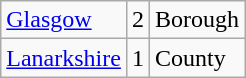<table class="wikitable sortable">
<tr>
<td><a href='#'>Glasgow</a></td>
<td>2</td>
<td>Borough</td>
</tr>
<tr>
<td><a href='#'>Lanarkshire</a></td>
<td align="center">1</td>
<td>County</td>
</tr>
</table>
